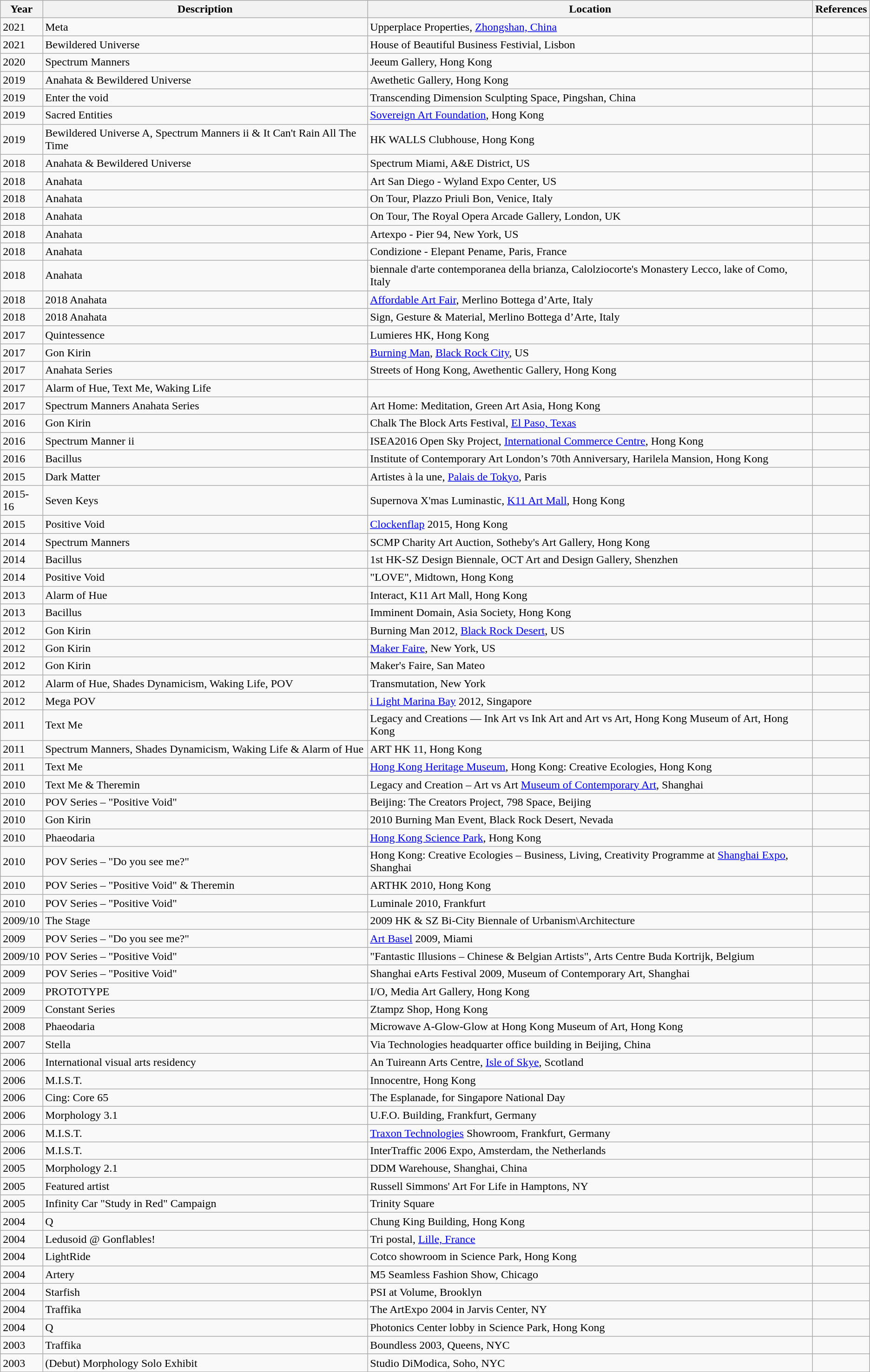<table class="wikitable">
<tr>
<th>Year</th>
<th>Description</th>
<th>Location</th>
<th>References</th>
</tr>
<tr>
<td>2021</td>
<td>Meta</td>
<td>Upperplace Properties, <a href='#'>Zhongshan, China</a></td>
<td></td>
</tr>
<tr>
<td>2021</td>
<td>Bewildered Universe</td>
<td>House of Beautiful Business Festivial, Lisbon</td>
<td></td>
</tr>
<tr>
<td>2020</td>
<td>Spectrum Manners</td>
<td>Jeeum Gallery, Hong Kong</td>
<td></td>
</tr>
<tr>
<td>2019</td>
<td>Anahata & Bewildered Universe</td>
<td>Awethetic Gallery, Hong Kong</td>
<td></td>
</tr>
<tr>
<td>2019</td>
<td>Enter the void</td>
<td>Transcending Dimension Sculpting Space, Pingshan, China</td>
<td></td>
</tr>
<tr>
<td>2019</td>
<td>Sacred Entities</td>
<td><a href='#'>Sovereign Art Foundation</a>, Hong Kong</td>
<td></td>
</tr>
<tr>
<td>2019</td>
<td>Bewildered Universe A, Spectrum Manners ii & It Can't Rain All The Time</td>
<td>HK WALLS Clubhouse, Hong Kong</td>
<td></td>
</tr>
<tr>
<td>2018</td>
<td>Anahata & Bewildered Universe</td>
<td>Spectrum Miami, A&E District, US</td>
<td></td>
</tr>
<tr>
<td>2018</td>
<td>Anahata</td>
<td>Art San Diego - Wyland Expo Center, US</td>
<td></td>
</tr>
<tr>
<td>2018</td>
<td>Anahata</td>
<td>On Tour, Plazzo Priuli Bon, Venice, Italy</td>
<td></td>
</tr>
<tr>
<td>2018</td>
<td>Anahata</td>
<td>On Tour, The Royal Opera Arcade Gallery, London, UK</td>
<td></td>
</tr>
<tr>
<td>2018</td>
<td>Anahata</td>
<td>Artexpo - Pier 94, New York, US</td>
<td></td>
</tr>
<tr>
<td>2018</td>
<td>Anahata</td>
<td>Condizione - Elepant Pename, Paris, France</td>
<td></td>
</tr>
<tr>
<td>2018</td>
<td>Anahata</td>
<td>biennale d'arte contemporanea della brianza, Calolziocorte's Monastery Lecco, lake of Como, Italy</td>
<td></td>
</tr>
<tr>
<td>2018</td>
<td>2018 Anahata</td>
<td><a href='#'>Affordable Art Fair</a>, Merlino Bottega d’Arte, Italy</td>
<td></td>
</tr>
<tr>
<td>2018</td>
<td>2018 Anahata</td>
<td>Sign, Gesture & Material, Merlino Bottega d’Arte, Italy</td>
<td></td>
</tr>
<tr>
<td>2017</td>
<td>Quintessence</td>
<td>Lumieres HK, Hong Kong</td>
<td></td>
</tr>
<tr>
<td>2017</td>
<td>Gon Kirin</td>
<td><a href='#'>Burning Man</a>, <a href='#'>Black Rock City</a>, US</td>
<td></td>
</tr>
<tr>
<td>2017</td>
<td>Anahata Series</td>
<td>Streets of Hong Kong, Awethentic Gallery, Hong Kong</td>
<td></td>
</tr>
<tr>
<td>2017</td>
<td>Alarm of Hue, Text Me, Waking Life</td>
<td></td>
</tr>
<tr>
<td>2017</td>
<td>Spectrum Manners Anahata Series</td>
<td>Art Home: Meditation, Green Art Asia, Hong Kong</td>
<td></td>
</tr>
<tr>
<td>2016</td>
<td>Gon Kirin</td>
<td>Chalk The Block Arts Festival, <a href='#'>El Paso, Texas</a></td>
<td></td>
</tr>
<tr>
<td>2016</td>
<td>Spectrum Manner ii</td>
<td>ISEA2016 Open Sky Project, <a href='#'>International Commerce Centre</a>, Hong Kong</td>
<td></td>
</tr>
<tr>
<td>2016</td>
<td>Bacillus</td>
<td>Institute of Contemporary Art London’s 70th Anniversary, Harilela Mansion, Hong Kong</td>
<td></td>
</tr>
<tr>
<td>2015</td>
<td>Dark Matter</td>
<td>Artistes à la une, <a href='#'>Palais de Tokyo</a>, Paris</td>
<td></td>
</tr>
<tr>
<td>2015-16</td>
<td>Seven Keys</td>
<td>Supernova X'mas Luminastic, <a href='#'>K11 Art Mall</a>, Hong Kong</td>
<td></td>
</tr>
<tr>
<td>2015</td>
<td>Positive Void</td>
<td><a href='#'>Clockenflap</a> 2015, Hong Kong</td>
<td></td>
</tr>
<tr>
<td>2014</td>
<td>Spectrum Manners</td>
<td>SCMP Charity Art Auction, Sotheby's Art Gallery, Hong Kong</td>
<td></td>
</tr>
<tr>
<td>2014</td>
<td>Bacillus</td>
<td>1st HK-SZ Design Biennale, OCT Art and Design Gallery, Shenzhen</td>
<td></td>
</tr>
<tr>
<td>2014</td>
<td>Positive Void</td>
<td>"LOVE", Midtown, Hong Kong</td>
<td></td>
</tr>
<tr>
<td>2013</td>
<td>Alarm of Hue</td>
<td>Interact, K11 Art Mall, Hong Kong</td>
<td></td>
</tr>
<tr>
<td>2013</td>
<td>Bacillus</td>
<td>Imminent Domain, Asia Society, Hong Kong</td>
<td></td>
</tr>
<tr>
<td>2012</td>
<td>Gon Kirin</td>
<td>Burning Man 2012, <a href='#'>Black Rock Desert</a>, US</td>
<td></td>
</tr>
<tr>
<td>2012</td>
<td>Gon Kirin</td>
<td><a href='#'>Maker Faire</a>, New York, US</td>
<td></td>
</tr>
<tr>
<td>2012</td>
<td>Gon Kirin</td>
<td>Maker's Faire, San Mateo</td>
<td></td>
</tr>
<tr>
<td>2012</td>
<td>Alarm of Hue, Shades Dynamicism, Waking Life, POV</td>
<td>Transmutation, New York</td>
<td></td>
</tr>
<tr>
<td>2012</td>
<td>Mega POV</td>
<td><a href='#'>i Light Marina Bay</a> 2012, Singapore</td>
<td></td>
</tr>
<tr>
<td>2011</td>
<td>Text Me</td>
<td>Legacy and Creations — Ink Art vs Ink Art and Art vs Art, Hong Kong Museum of Art, Hong Kong</td>
<td></td>
</tr>
<tr>
<td>2011</td>
<td>Spectrum Manners, Shades Dynamicism, Waking Life & Alarm of Hue</td>
<td>ART HK 11, Hong Kong</td>
<td></td>
</tr>
<tr>
<td>2011</td>
<td>Text Me</td>
<td><a href='#'>Hong Kong Heritage Museum</a>, Hong Kong: Creative Ecologies, Hong Kong</td>
<td></td>
</tr>
<tr>
<td>2010</td>
<td>Text Me & Theremin</td>
<td>Legacy and Creation – Art vs Art <a href='#'>Museum of Contemporary Art</a>, Shanghai</td>
<td></td>
</tr>
<tr>
<td>2010</td>
<td>POV Series – "Positive Void"</td>
<td>Beijing: The Creators Project, 798 Space, Beijing</td>
<td></td>
</tr>
<tr>
<td>2010</td>
<td>Gon Kirin</td>
<td>2010 Burning Man Event, Black Rock Desert, Nevada</td>
<td></td>
</tr>
<tr>
<td>2010</td>
<td>Phaeodaria</td>
<td><a href='#'>Hong Kong Science Park</a>, Hong Kong</td>
<td></td>
</tr>
<tr>
<td>2010</td>
<td>POV Series – "Do you see me?"</td>
<td>Hong Kong: Creative Ecologies – Business, Living, Creativity Programme at <a href='#'>Shanghai Expo</a>, Shanghai</td>
<td></td>
</tr>
<tr>
<td>2010</td>
<td>POV Series – "Positive Void" & Theremin</td>
<td>ARTHK 2010, Hong Kong</td>
<td></td>
</tr>
<tr>
<td>2010</td>
<td>POV Series – "Positive Void"</td>
<td>Luminale 2010, Frankfurt</td>
<td></td>
</tr>
<tr>
<td>2009/10</td>
<td>The Stage</td>
<td>2009 HK & SZ Bi-City Biennale of Urbanism\Architecture</td>
<td></td>
</tr>
<tr>
<td>2009</td>
<td>POV Series – "Do you see me?"</td>
<td><a href='#'>Art Basel</a> 2009, Miami</td>
<td></td>
</tr>
<tr>
<td>2009/10</td>
<td>POV Series – "Positive Void"</td>
<td>"Fantastic Illusions – Chinese & Belgian Artists", Arts Centre Buda Kortrijk, Belgium</td>
<td></td>
</tr>
<tr>
<td>2009</td>
<td>POV Series – "Positive Void"</td>
<td>Shanghai eArts Festival 2009, Museum of Contemporary Art, Shanghai</td>
<td></td>
</tr>
<tr>
<td>2009</td>
<td>PROTOTYPE</td>
<td>I/O, Media Art Gallery, Hong Kong</td>
<td></td>
</tr>
<tr>
<td>2009</td>
<td>Constant Series</td>
<td>Ztampz Shop, Hong Kong</td>
<td></td>
</tr>
<tr>
<td>2008</td>
<td>Phaeodaria</td>
<td>Microwave A-Glow-Glow at Hong Kong Museum of Art, Hong Kong</td>
<td></td>
</tr>
<tr>
<td>2007</td>
<td>Stella</td>
<td>Via Technologies headquarter office building in Beijing, China</td>
<td></td>
</tr>
<tr>
<td>2006</td>
<td>International visual arts residency</td>
<td>An Tuireann Arts Centre, <a href='#'>Isle of Skye</a>, Scotland</td>
<td></td>
</tr>
<tr>
<td>2006</td>
<td>M.I.S.T.</td>
<td>Innocentre, Hong Kong</td>
<td></td>
</tr>
<tr>
<td>2006</td>
<td>Cing: Core 65</td>
<td>The Esplanade, for Singapore National Day</td>
<td></td>
</tr>
<tr>
<td>2006</td>
<td>Morphology 3.1</td>
<td>U.F.O. Building, Frankfurt, Germany</td>
<td></td>
</tr>
<tr>
<td>2006</td>
<td>M.I.S.T.</td>
<td><a href='#'>Traxon Technologies</a> Showroom, Frankfurt, Germany</td>
<td></td>
</tr>
<tr>
<td>2006</td>
<td>M.I.S.T.</td>
<td>InterTraffic 2006 Expo, Amsterdam, the Netherlands</td>
<td></td>
</tr>
<tr>
<td>2005</td>
<td>Morphology 2.1</td>
<td>DDM Warehouse, Shanghai, China</td>
<td></td>
</tr>
<tr>
<td>2005</td>
<td>Featured artist</td>
<td>Russell Simmons' Art For Life in Hamptons, NY</td>
<td></td>
</tr>
<tr>
<td>2005</td>
<td>Infinity Car "Study in Red" Campaign</td>
<td>Trinity Square</td>
<td></td>
</tr>
<tr>
<td>2004</td>
<td>Q</td>
<td>Chung King Building, Hong Kong</td>
<td></td>
</tr>
<tr>
<td>2004</td>
<td>Ledusoid @ Gonflables!</td>
<td>Tri postal, <a href='#'>Lille, France</a></td>
<td></td>
</tr>
<tr>
<td>2004</td>
<td>LightRide</td>
<td>Cotco showroom in Science Park, Hong Kong</td>
<td></td>
</tr>
<tr>
<td>2004</td>
<td>Artery</td>
<td>M5 Seamless Fashion Show, Chicago</td>
<td></td>
</tr>
<tr>
<td>2004</td>
<td>Starfish</td>
<td>PSI at Volume, Brooklyn</td>
<td></td>
</tr>
<tr>
<td>2004</td>
<td>Traffika</td>
<td>The ArtExpo 2004 in Jarvis Center, NY</td>
<td></td>
</tr>
<tr>
<td>2004</td>
<td>Q</td>
<td>Photonics Center lobby in Science Park, Hong Kong</td>
<td></td>
</tr>
<tr>
<td>2003</td>
<td>Traffika</td>
<td>Boundless 2003, Queens, NYC</td>
<td></td>
</tr>
<tr>
<td>2003</td>
<td>(Debut) Morphology Solo Exhibit</td>
<td>Studio DiModica, Soho, NYC</td>
<td></td>
</tr>
</table>
